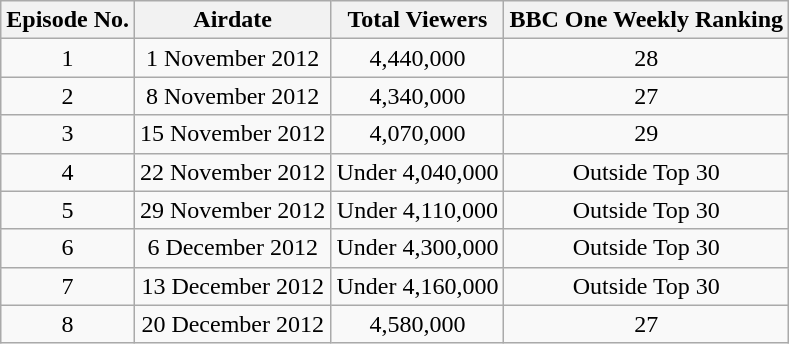<table class="wikitable" style="text-align:center;">
<tr>
<th>Episode No.</th>
<th>Airdate</th>
<th>Total Viewers</th>
<th>BBC One Weekly Ranking</th>
</tr>
<tr>
<td>1</td>
<td>1 November 2012</td>
<td>4,440,000</td>
<td>28</td>
</tr>
<tr>
<td>2</td>
<td>8 November 2012</td>
<td>4,340,000</td>
<td>27</td>
</tr>
<tr>
<td>3</td>
<td>15 November 2012</td>
<td>4,070,000</td>
<td>29</td>
</tr>
<tr>
<td>4</td>
<td>22 November 2012</td>
<td>Under 4,040,000</td>
<td>Outside Top 30</td>
</tr>
<tr>
<td>5</td>
<td>29 November 2012</td>
<td>Under 4,110,000</td>
<td>Outside Top 30</td>
</tr>
<tr>
<td>6</td>
<td>6 December 2012</td>
<td>Under 4,300,000</td>
<td>Outside Top 30</td>
</tr>
<tr>
<td>7</td>
<td>13 December 2012</td>
<td>Under 4,160,000</td>
<td>Outside Top 30</td>
</tr>
<tr>
<td>8</td>
<td>20 December 2012</td>
<td>4,580,000</td>
<td>27</td>
</tr>
</table>
